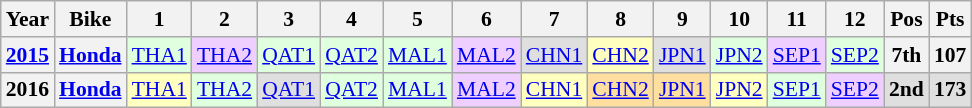<table class="wikitable" style="text-align:center; font-size:90%;">
<tr>
<th>Year</th>
<th>Bike</th>
<th>1</th>
<th>2</th>
<th>3</th>
<th>4</th>
<th>5</th>
<th>6</th>
<th>7</th>
<th>8</th>
<th>9</th>
<th>10</th>
<th>11</th>
<th>12</th>
<th>Pos</th>
<th>Pts</th>
</tr>
<tr>
<th><a href='#'>2015</a></th>
<th><a href='#'>Honda</a></th>
<td style="background:#dfffdf;"><a href='#'>THA1</a><br></td>
<td style="background:#efcfff;"><a href='#'>THA2</a><br></td>
<td style="background:#dfffdf;"><a href='#'>QAT1</a><br></td>
<td style="background:#dfffdf;"><a href='#'>QAT2</a><br></td>
<td style="background:#dfffdf;"><a href='#'>MAL1</a><br></td>
<td style="background:#efcfff;"><a href='#'>MAL2</a><br></td>
<td style="background:#dfdfdf;"><a href='#'>CHN1</a><br></td>
<td style="background:#ffffbf;"><a href='#'>CHN2</a><br></td>
<td style="background:#dfdfdf;"><a href='#'>JPN1</a><br></td>
<td style="background:#dfffdf;"><a href='#'>JPN2</a><br></td>
<td style="background:#efcfff;"><a href='#'>SEP1</a><br></td>
<td style="background:#dfffdf;"><a href='#'>SEP2</a><br></td>
<th>7th</th>
<th>107</th>
</tr>
<tr>
<th>2016</th>
<th><a href='#'>Honda</a></th>
<td style="background:#ffffbf;"><a href='#'>THA1</a><br></td>
<td style="background:#dfffdf;"><a href='#'>THA2</a><br></td>
<td style="background:#dfdfdf;"><a href='#'>QAT1</a><br></td>
<td style="background:#dfffdf;"><a href='#'>QAT2</a><br></td>
<td style="background:#dfffdf;"><a href='#'>MAL1</a><br></td>
<td style="background:#efcfff;"><a href='#'>MAL2</a><br></td>
<td style="background:#ffffbf;"><a href='#'>CHN1</a><br></td>
<td style="background:#ffdf9f;"><a href='#'>CHN2</a><br></td>
<td style="background:#ffdf9f;"><a href='#'>JPN1</a><br></td>
<td style="background:#ffffbf;"><a href='#'>JPN2</a><br></td>
<td style="background:#dfffdf;"><a href='#'>SEP1</a><br></td>
<td style="background:#efcfff;"><a href='#'>SEP2</a><br></td>
<th style="background:#dfdfdf;">2nd</th>
<th style="background:#dfdfdf;">173</th>
</tr>
</table>
